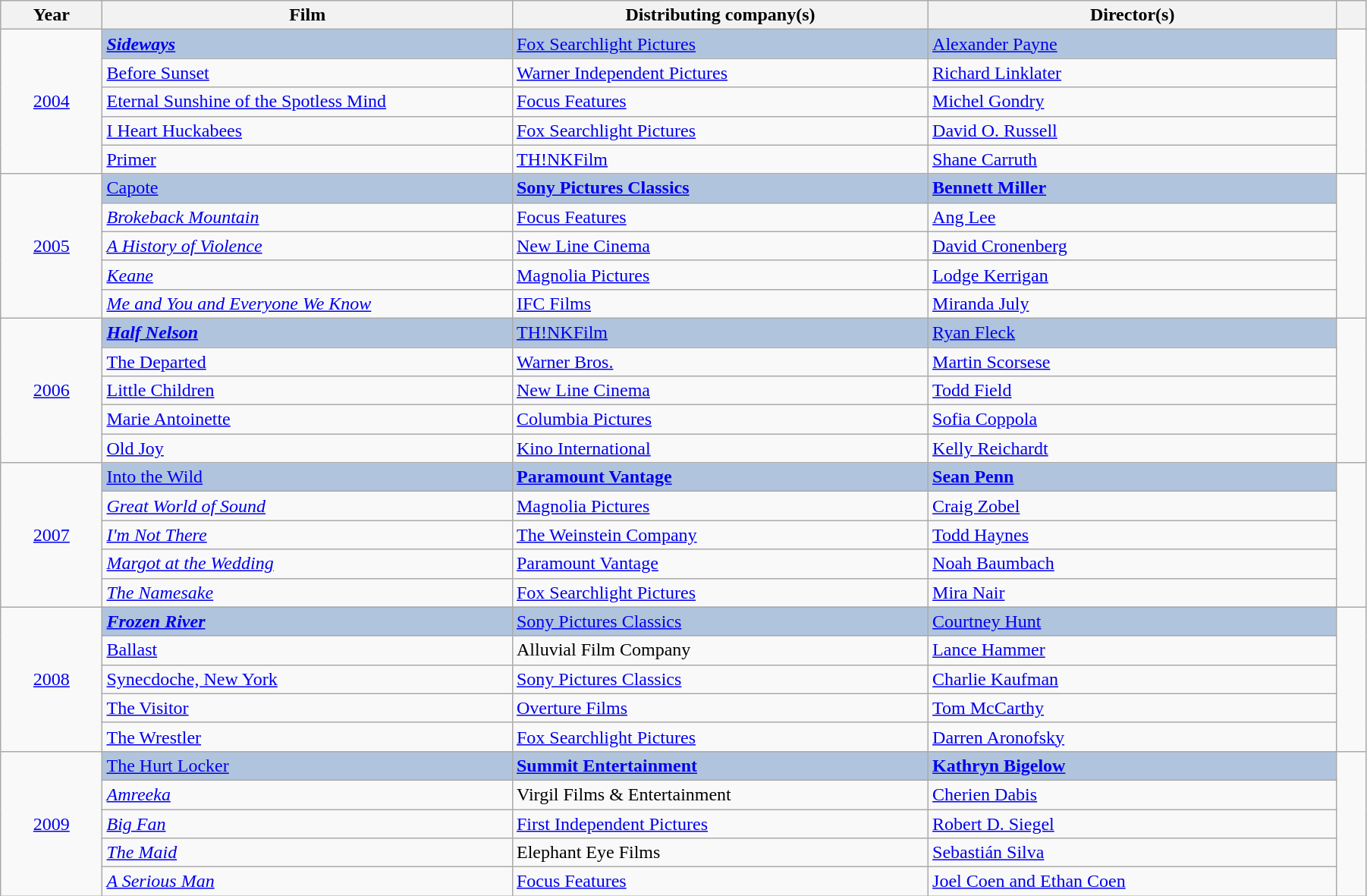<table class="wikitable" width="95%" cellpadding="5">
<tr>
<th width="100"><strong>Year</strong></th>
<th width="450"><strong>Film</strong></th>
<th width="450"><strong>Distributing company(s)</strong></th>
<th width="450"><strong>Director(s)</strong></th>
<th width="25"><strong></strong></th>
</tr>
<tr>
<td rowspan="5" style="text-align:center;"><a href='#'>2004</a></td>
<td style="background:#B0C4DE"><strong><em><a href='#'>Sideways</a><em> <strong></td>
<td style="background:#B0C4DE"></strong><a href='#'>Fox Searchlight Pictures</a><strong></td>
<td style="background:#B0C4DE"></strong><a href='#'>Alexander Payne</a><strong></td>
<td rowspan="5" style="text-align:center;"></td>
</tr>
<tr>
<td></em><a href='#'>Before Sunset</a><em></td>
<td><a href='#'>Warner Independent Pictures</a></td>
<td><a href='#'>Richard Linklater</a></td>
</tr>
<tr>
<td></em><a href='#'>Eternal Sunshine of the Spotless Mind</a><em></td>
<td><a href='#'>Focus Features</a></td>
<td><a href='#'>Michel Gondry</a></td>
</tr>
<tr>
<td></em><a href='#'>I Heart Huckabees</a><em></td>
<td><a href='#'>Fox Searchlight Pictures</a></td>
<td><a href='#'>David O. Russell</a></td>
</tr>
<tr>
<td></em><a href='#'>Primer</a><em></td>
<td><a href='#'>TH!NKFilm</a></td>
<td><a href='#'>Shane Carruth</a></td>
</tr>
<tr>
<td rowspan="5" style="text-align:center;"><a href='#'>2005</a></td>
<td style="background:#B0C4DE"></em></strong><a href='#'>Capote</a></em> </strong></td>
<td style="background:#B0C4DE"><strong><a href='#'>Sony Pictures Classics</a></strong></td>
<td style="background:#B0C4DE"><strong><a href='#'>Bennett Miller</a></strong></td>
<td rowspan="5" style="text-align:center;"></td>
</tr>
<tr>
<td><em><a href='#'>Brokeback Mountain</a></em></td>
<td><a href='#'>Focus Features</a></td>
<td><a href='#'>Ang Lee</a></td>
</tr>
<tr>
<td><em><a href='#'>A History of Violence</a></em></td>
<td><a href='#'>New Line Cinema</a></td>
<td><a href='#'>David Cronenberg</a></td>
</tr>
<tr>
<td><em><a href='#'>Keane</a></em></td>
<td><a href='#'>Magnolia Pictures</a></td>
<td><a href='#'>Lodge Kerrigan</a></td>
</tr>
<tr>
<td><em><a href='#'>Me and You and Everyone We Know</a></em></td>
<td><a href='#'>IFC Films</a></td>
<td><a href='#'>Miranda July</a></td>
</tr>
<tr>
<td rowspan="5" style="text-align:center;"><a href='#'>2006</a></td>
<td style="background:#B0C4DE"><strong><em><a href='#'>Half Nelson</a><em> <strong></td>
<td style="background:#B0C4DE"></strong><a href='#'>TH!NKFilm</a><strong></td>
<td style="background:#B0C4DE"></strong><a href='#'>Ryan Fleck</a><strong></td>
<td rowspan="5" style="text-align:center;"></td>
</tr>
<tr>
<td></em><a href='#'>The Departed</a><em></td>
<td><a href='#'>Warner Bros.</a></td>
<td><a href='#'>Martin Scorsese</a></td>
</tr>
<tr>
<td></em><a href='#'>Little Children</a><em></td>
<td><a href='#'>New Line Cinema</a></td>
<td><a href='#'>Todd Field</a></td>
</tr>
<tr>
<td></em><a href='#'>Marie Antoinette</a><em></td>
<td><a href='#'>Columbia Pictures</a></td>
<td><a href='#'>Sofia Coppola</a></td>
</tr>
<tr>
<td></em><a href='#'>Old Joy</a><em></td>
<td><a href='#'>Kino International</a></td>
<td><a href='#'>Kelly Reichardt</a></td>
</tr>
<tr>
<td rowspan="5" style="text-align:center;"><a href='#'>2007</a></td>
<td style="background:#B0C4DE"></em></strong><a href='#'>Into the Wild</a></em> </strong></td>
<td style="background:#B0C4DE"><strong><a href='#'>Paramount Vantage</a></strong></td>
<td style="background:#B0C4DE"><strong><a href='#'>Sean Penn</a></strong></td>
<td rowspan="5" style="text-align:center;"></td>
</tr>
<tr>
<td><em><a href='#'>Great World of Sound</a></em></td>
<td><a href='#'>Magnolia Pictures</a></td>
<td><a href='#'>Craig Zobel</a></td>
</tr>
<tr>
<td><em><a href='#'>I'm Not There</a></em></td>
<td><a href='#'>The Weinstein Company</a></td>
<td><a href='#'>Todd Haynes</a></td>
</tr>
<tr>
<td><em><a href='#'>Margot at the Wedding</a></em></td>
<td><a href='#'>Paramount Vantage</a></td>
<td><a href='#'>Noah Baumbach</a></td>
</tr>
<tr>
<td><em><a href='#'>The Namesake</a></em></td>
<td><a href='#'>Fox Searchlight Pictures</a></td>
<td><a href='#'>Mira Nair</a></td>
</tr>
<tr>
<td rowspan="5" style="text-align:center;"><a href='#'>2008</a></td>
<td style="background:#B0C4DE"><strong><em><a href='#'>Frozen River</a><em> <strong></td>
<td style="background:#B0C4DE"></strong><a href='#'>Sony Pictures Classics</a><strong></td>
<td style="background:#B0C4DE"></strong><a href='#'>Courtney Hunt</a><strong></td>
<td rowspan="5" style="text-align:center;"></td>
</tr>
<tr>
<td></em><a href='#'>Ballast</a><em></td>
<td>Alluvial Film Company</td>
<td><a href='#'>Lance Hammer</a></td>
</tr>
<tr>
<td></em><a href='#'>Synecdoche, New York</a><em></td>
<td><a href='#'>Sony Pictures Classics</a></td>
<td><a href='#'>Charlie Kaufman</a></td>
</tr>
<tr>
<td></em><a href='#'>The Visitor</a><em></td>
<td><a href='#'>Overture Films</a></td>
<td><a href='#'>Tom McCarthy</a></td>
</tr>
<tr>
<td></em><a href='#'>The Wrestler</a><em></td>
<td><a href='#'>Fox Searchlight Pictures</a></td>
<td><a href='#'>Darren Aronofsky</a></td>
</tr>
<tr>
<td rowspan="5" style="text-align:center;"><a href='#'>2009</a></td>
<td style="background:#B0C4DE"></em></strong><a href='#'>The Hurt Locker</a></em> </strong></td>
<td style="background:#B0C4DE"><strong><a href='#'>Summit Entertainment</a></strong></td>
<td style="background:#B0C4DE"><strong><a href='#'>Kathryn Bigelow</a></strong></td>
<td rowspan="5" style="text-align:center;"></td>
</tr>
<tr>
<td><em><a href='#'>Amreeka</a></em></td>
<td>Virgil Films & Entertainment</td>
<td><a href='#'>Cherien Dabis</a></td>
</tr>
<tr>
<td><em><a href='#'>Big Fan</a></em></td>
<td><a href='#'>First Independent Pictures</a></td>
<td><a href='#'>Robert D. Siegel</a></td>
</tr>
<tr>
<td><em><a href='#'>The Maid</a></em></td>
<td>Elephant Eye Films</td>
<td><a href='#'>Sebastián Silva</a></td>
</tr>
<tr>
<td><em><a href='#'>A Serious Man</a></em></td>
<td><a href='#'>Focus Features</a></td>
<td><a href='#'>Joel Coen and Ethan Coen</a></td>
</tr>
</table>
